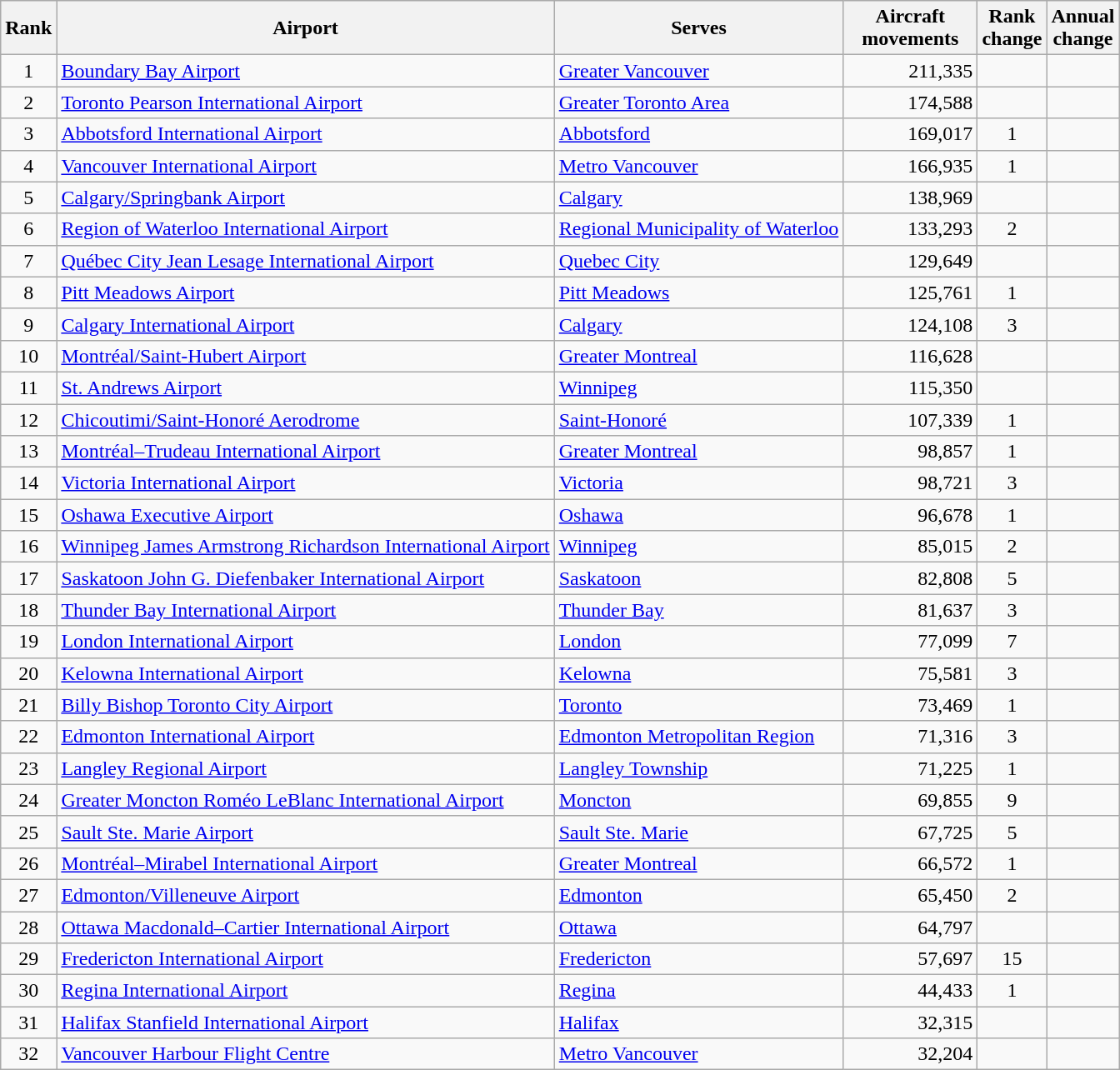<table class="wikitable sortable">
<tr>
<th>Rank</th>
<th>Airport</th>
<th>Serves</th>
<th style="width:100px">Aircraft<br>movements</th>
<th data-sort-type=number>Rank<br>change</th>
<th data-sort-type=number>Annual<br>change</th>
</tr>
<tr>
<td style="text-align:center;">1</td>
<td><a href='#'>Boundary Bay Airport</a></td>
<td><a href='#'>Greater Vancouver</a></td>
<td align="right">211,335</td>
<td style="text-align:center;"></td>
<td align="right"></td>
</tr>
<tr>
<td style="text-align:center;">2</td>
<td><a href='#'>Toronto Pearson International Airport</a></td>
<td><a href='#'>Greater Toronto Area</a></td>
<td align="right">174,588</td>
<td style="text-align:center;"></td>
<td align="right"></td>
</tr>
<tr>
<td style="text-align:center;">3</td>
<td><a href='#'>Abbotsford International Airport</a></td>
<td><a href='#'>Abbotsford</a></td>
<td align="right">169,017</td>
<td style="text-align:center;">1 </td>
<td align="right"></td>
</tr>
<tr>
<td style="text-align:center;">4</td>
<td><a href='#'>Vancouver International Airport</a></td>
<td><a href='#'>Metro Vancouver</a></td>
<td align="right">166,935</td>
<td style="text-align:center;">1 </td>
<td align="right"></td>
</tr>
<tr>
<td style="text-align:center;">5</td>
<td><a href='#'>Calgary/Springbank Airport</a></td>
<td><a href='#'>Calgary</a></td>
<td align="right">138,969</td>
<td style="text-align:center;"></td>
<td align="right"></td>
</tr>
<tr>
<td style="text-align:center;">6</td>
<td><a href='#'>Region of Waterloo International Airport</a></td>
<td><a href='#'>Regional Municipality of Waterloo</a></td>
<td align="right">133,293</td>
<td style="text-align:center;">2 </td>
<td align="right"></td>
</tr>
<tr>
<td style="text-align:center;">7</td>
<td><a href='#'>Québec City Jean Lesage International Airport</a></td>
<td><a href='#'>Quebec City</a></td>
<td align="right">129,649</td>
<td style="text-align:center;"></td>
<td align="right"></td>
</tr>
<tr>
<td style="text-align:center;">8</td>
<td><a href='#'>Pitt Meadows Airport</a></td>
<td><a href='#'>Pitt Meadows</a></td>
<td align="right">125,761</td>
<td style="text-align:center;">1 </td>
<td align="right"></td>
</tr>
<tr>
<td style="text-align:center;">9</td>
<td><a href='#'>Calgary International Airport</a></td>
<td><a href='#'>Calgary</a></td>
<td align="right">124,108</td>
<td style="text-align:center;">3 </td>
<td align="right"></td>
</tr>
<tr>
<td style="text-align:center;">10</td>
<td><a href='#'>Montréal/Saint-Hubert Airport</a></td>
<td><a href='#'>Greater Montreal</a></td>
<td align="right">116,628</td>
<td style="text-align:center;"></td>
<td align="right"></td>
</tr>
<tr>
<td style="text-align:center;">11</td>
<td><a href='#'>St. Andrews Airport</a></td>
<td><a href='#'>Winnipeg</a></td>
<td align="right">115,350</td>
<td style="text-align:center;"></td>
<td align="right"></td>
</tr>
<tr>
<td style="text-align:center;">12</td>
<td><a href='#'>Chicoutimi/Saint-Honoré Aerodrome</a></td>
<td><a href='#'>Saint-Honoré</a></td>
<td align="right">107,339</td>
<td style="text-align:center;">1 </td>
<td align="right"></td>
</tr>
<tr>
<td style="text-align:center;">13</td>
<td><a href='#'>Montréal–Trudeau International Airport</a></td>
<td><a href='#'>Greater Montreal</a></td>
<td align="right">98,857</td>
<td style="text-align:center;">1 </td>
<td align="right"></td>
</tr>
<tr>
<td style="text-align:center;">14</td>
<td><a href='#'>Victoria International Airport</a></td>
<td><a href='#'>Victoria</a></td>
<td align="right">98,721</td>
<td style="text-align:center;">3 </td>
<td align="right"></td>
</tr>
<tr>
<td style="text-align:center;">15</td>
<td><a href='#'>Oshawa Executive Airport</a></td>
<td><a href='#'>Oshawa</a></td>
<td align="right">96,678</td>
<td style="text-align:center;">1 </td>
<td align="right"></td>
</tr>
<tr>
<td style="text-align:center;">16</td>
<td><a href='#'>Winnipeg James Armstrong Richardson International Airport</a></td>
<td><a href='#'>Winnipeg</a></td>
<td align="right">85,015</td>
<td style="text-align:center;">2 </td>
<td align="right"></td>
</tr>
<tr>
<td style="text-align:center;">17</td>
<td><a href='#'>Saskatoon John G. Diefenbaker International Airport</a></td>
<td><a href='#'>Saskatoon</a></td>
<td align="right">82,808</td>
<td style="text-align:center;">5 </td>
<td align="right"></td>
</tr>
<tr>
<td style="text-align:center;">18</td>
<td><a href='#'>Thunder Bay International Airport</a></td>
<td><a href='#'>Thunder Bay</a></td>
<td align="right">81,637</td>
<td style="text-align:center;">3 </td>
<td align="right"></td>
</tr>
<tr>
<td style="text-align:center;">19</td>
<td><a href='#'>London International Airport</a></td>
<td><a href='#'>London</a></td>
<td align="right">77,099</td>
<td style="text-align:center;">7 </td>
<td align="right"></td>
</tr>
<tr>
<td style="text-align:center;">20</td>
<td><a href='#'>Kelowna International Airport</a></td>
<td><a href='#'>Kelowna</a></td>
<td align="right">75,581</td>
<td style="text-align:center;">3 </td>
<td align="right"></td>
</tr>
<tr>
<td style="text-align:center;">21</td>
<td><a href='#'>Billy Bishop Toronto City Airport</a></td>
<td><a href='#'>Toronto</a></td>
<td align="right">73,469</td>
<td style="text-align:center;">1 </td>
<td align="right"></td>
</tr>
<tr>
<td style="text-align:center;">22</td>
<td><a href='#'>Edmonton International Airport</a></td>
<td><a href='#'>Edmonton Metropolitan Region</a></td>
<td align="right">71,316</td>
<td style="text-align:center;">3 </td>
<td align="right"></td>
</tr>
<tr>
<td style="text-align:center;">23</td>
<td><a href='#'>Langley Regional Airport</a></td>
<td><a href='#'>Langley Township</a></td>
<td align="right">71,225</td>
<td style="text-align:center;">1 </td>
<td align="right"></td>
</tr>
<tr>
<td style="text-align:center;">24</td>
<td><a href='#'>Greater Moncton Roméo LeBlanc International Airport</a></td>
<td><a href='#'>Moncton</a></td>
<td align="right">69,855</td>
<td style="text-align:center;">9 </td>
<td align="right"></td>
</tr>
<tr>
<td style="text-align:center;">25</td>
<td><a href='#'>Sault Ste. Marie Airport</a></td>
<td><a href='#'>Sault Ste. Marie</a></td>
<td align="right">67,725</td>
<td style="text-align:center;">5 </td>
<td align="right"></td>
</tr>
<tr>
<td style="text-align:center;">26</td>
<td><a href='#'>Montréal–Mirabel International Airport</a></td>
<td><a href='#'>Greater Montreal</a></td>
<td align="right">66,572</td>
<td style="text-align:center;">1 </td>
<td align="right"></td>
</tr>
<tr>
<td style="text-align:center;">27</td>
<td><a href='#'>Edmonton/Villeneuve Airport</a></td>
<td><a href='#'>Edmonton</a></td>
<td align="right">65,450</td>
<td style="text-align:center;">2 </td>
<td align="right"></td>
</tr>
<tr>
<td style="text-align:center;">28</td>
<td><a href='#'>Ottawa Macdonald–Cartier International Airport</a></td>
<td><a href='#'>Ottawa</a></td>
<td align="right">64,797</td>
<td style="text-align:center;"></td>
<td align="right"></td>
</tr>
<tr>
<td style="text-align:center;">29</td>
<td><a href='#'>Fredericton International Airport</a></td>
<td><a href='#'>Fredericton</a></td>
<td align="right">57,697</td>
<td style="text-align:center;">15 </td>
<td align="right"></td>
</tr>
<tr>
<td style="text-align:center;">30</td>
<td><a href='#'>Regina International Airport</a></td>
<td><a href='#'>Regina</a></td>
<td align="right">44,433</td>
<td style="text-align:center;">1 </td>
<td align="right"></td>
</tr>
<tr>
<td style="text-align:center;">31</td>
<td><a href='#'>Halifax Stanfield International Airport</a></td>
<td><a href='#'>Halifax</a></td>
<td align="right">32,315</td>
<td style="text-align:center;"></td>
<td align="right"></td>
</tr>
<tr>
<td style="text-align:center;">32</td>
<td><a href='#'>Vancouver Harbour Flight Centre</a></td>
<td><a href='#'>Metro Vancouver</a></td>
<td align="right">32,204</td>
<td style="text-align:center;"></td>
<td align="right"></td>
</tr>
</table>
